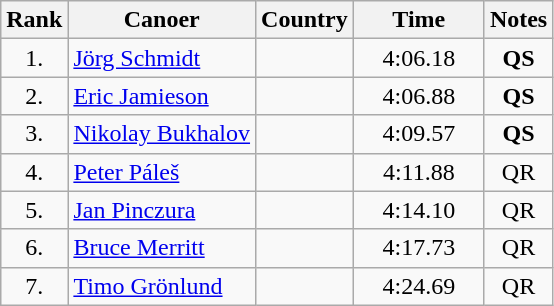<table class="wikitable sortable" style="text-align:center">
<tr>
<th>Rank</th>
<th>Canoer</th>
<th>Country</th>
<th>Time</th>
<th>Notes</th>
</tr>
<tr>
<td width=30>1.</td>
<td align=left athlete><a href='#'>Jörg Schmidt</a></td>
<td align=left athlete></td>
<td width=80>4:06.18</td>
<td><strong>QS</strong></td>
</tr>
<tr>
<td>2.</td>
<td align=left athlete><a href='#'>Eric Jamieson</a></td>
<td align=left athlete></td>
<td>4:06.88</td>
<td><strong>QS</strong></td>
</tr>
<tr>
<td>3.</td>
<td align=left athlete><a href='#'>Nikolay Bukhalov</a></td>
<td align=left athlete></td>
<td>4:09.57</td>
<td><strong>QS</strong></td>
</tr>
<tr>
<td>4.</td>
<td align=left athlete><a href='#'>Peter Páleš</a></td>
<td align=left athlete></td>
<td>4:11.88</td>
<td>QR</td>
</tr>
<tr>
<td>5.</td>
<td align=left athlete><a href='#'>Jan Pinczura</a></td>
<td align=left athlete></td>
<td>4:14.10</td>
<td>QR</td>
</tr>
<tr>
<td>6.</td>
<td align=left athlete><a href='#'>Bruce Merritt</a></td>
<td align=left athlete></td>
<td>4:17.73</td>
<td>QR</td>
</tr>
<tr>
<td>7.</td>
<td align=left athlete><a href='#'>Timo Grönlund</a></td>
<td align=left athlete></td>
<td>4:24.69</td>
<td>QR</td>
</tr>
</table>
